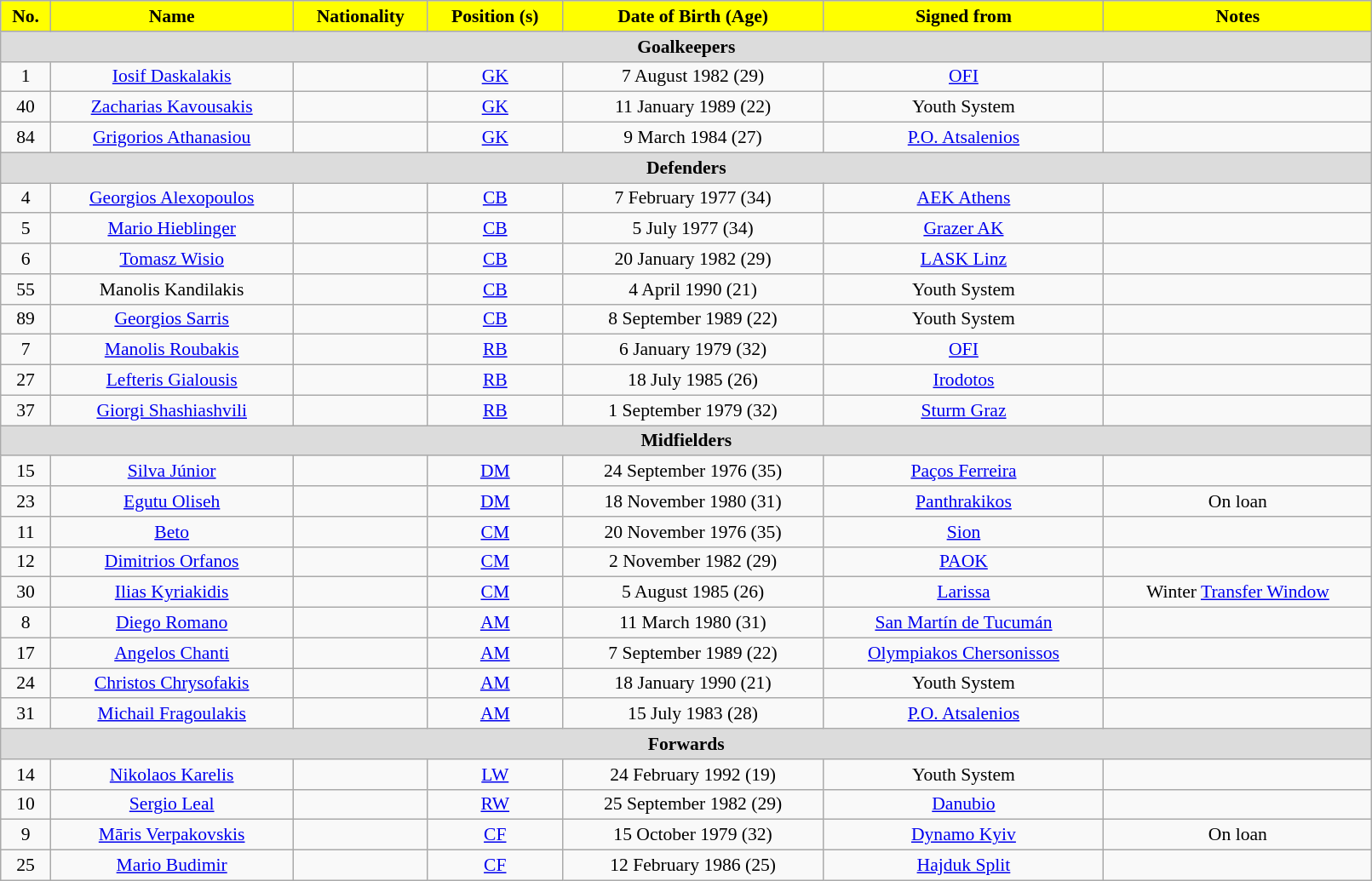<table class="wikitable" style="text-align:center; font-size:90%; width:85%;">
<tr>
<th style="background:yellow; color:black; text-align:center;">No.</th>
<th style="background:yellow; color:black; text-align:center;">Name</th>
<th style="background:yellow; color:black; text-align:center;">Nationality</th>
<th style="background:yellow; color:black; text-align:center;">Position (s)</th>
<th style="background:yellow; color:black; text-align:center;">Date of Birth (Age)</th>
<th style="background:yellow; color:black; text-align:center;">Signed from</th>
<th style="background:yellow; color:black; text-align:center;">Notes</th>
</tr>
<tr>
<th colspan="7" style="background:#dcdcdc; text-align:center;">Goalkeepers</th>
</tr>
<tr>
<td>1</td>
<td><a href='#'>Iosif Daskalakis</a></td>
<td></td>
<td><a href='#'>GK</a></td>
<td>7 August 1982 (29)</td>
<td> <a href='#'>OFI</a></td>
<td></td>
</tr>
<tr>
<td>40</td>
<td><a href='#'>Zacharias Kavousakis</a></td>
<td></td>
<td><a href='#'>GK</a></td>
<td>11 January 1989 (22)</td>
<td>Youth System</td>
<td></td>
</tr>
<tr>
<td>84</td>
<td><a href='#'>Grigorios Athanasiou</a></td>
<td></td>
<td><a href='#'>GK</a></td>
<td>9 March 1984 (27)</td>
<td> <a href='#'>P.O. Atsalenios</a></td>
<td></td>
</tr>
<tr>
<th colspan="7" style="background:#dcdcdc; text-align:center;">Defenders</th>
</tr>
<tr>
<td>4</td>
<td><a href='#'>Georgios Alexopoulos</a></td>
<td></td>
<td><a href='#'>CB</a></td>
<td>7 February 1977 (34)</td>
<td> <a href='#'>AEK Athens</a></td>
<td></td>
</tr>
<tr>
<td>5</td>
<td><a href='#'>Mario Hieblinger</a></td>
<td></td>
<td><a href='#'>CB</a></td>
<td>5 July 1977 (34)</td>
<td> <a href='#'>Grazer AK</a></td>
<td></td>
</tr>
<tr>
<td>6</td>
<td><a href='#'>Tomasz Wisio</a></td>
<td></td>
<td><a href='#'>CB</a></td>
<td>20 January 1982 (29)</td>
<td> <a href='#'>LASK Linz</a></td>
<td></td>
</tr>
<tr>
<td>55</td>
<td>Manolis Kandilakis</td>
<td></td>
<td><a href='#'>CB</a></td>
<td>4 April 1990 (21)</td>
<td>Youth System</td>
<td></td>
</tr>
<tr>
<td>89</td>
<td><a href='#'>Georgios Sarris</a></td>
<td></td>
<td><a href='#'>CB</a></td>
<td>8 September 1989 (22)</td>
<td>Youth System</td>
<td></td>
</tr>
<tr>
<td>7</td>
<td><a href='#'>Manolis Roubakis</a></td>
<td></td>
<td><a href='#'>RB</a></td>
<td>6 January 1979 (32)</td>
<td> <a href='#'>OFI</a></td>
<td></td>
</tr>
<tr>
<td>27</td>
<td><a href='#'>Lefteris Gialousis</a></td>
<td></td>
<td><a href='#'>RB</a></td>
<td>18 July 1985 (26)</td>
<td> <a href='#'>Irodotos</a></td>
<td></td>
</tr>
<tr>
<td>37</td>
<td><a href='#'>Giorgi Shashiashvili</a></td>
<td></td>
<td><a href='#'>RB</a></td>
<td>1 September 1979 (32)</td>
<td> <a href='#'>Sturm Graz</a></td>
<td></td>
</tr>
<tr>
<th colspan="7" style="background:#dcdcdc; text-align:center;">Midfielders</th>
</tr>
<tr>
<td>15</td>
<td><a href='#'>Silva Júnior</a></td>
<td></td>
<td><a href='#'>DM</a></td>
<td>24 September 1976 (35)</td>
<td> <a href='#'>Paços Ferreira</a></td>
<td></td>
</tr>
<tr>
<td>23</td>
<td><a href='#'>Egutu Oliseh</a></td>
<td> </td>
<td><a href='#'>DM</a></td>
<td>18 November 1980 (31)</td>
<td> <a href='#'>Panthrakikos</a></td>
<td>On loan</td>
</tr>
<tr>
<td>11</td>
<td><a href='#'>Beto</a></td>
<td> </td>
<td><a href='#'>CM</a></td>
<td>20 November 1976 (35)</td>
<td> <a href='#'>Sion</a></td>
<td></td>
</tr>
<tr>
<td>12</td>
<td><a href='#'>Dimitrios Orfanos</a></td>
<td></td>
<td><a href='#'>CM</a></td>
<td>2 November 1982 (29)</td>
<td> <a href='#'>PAOK</a></td>
<td></td>
</tr>
<tr>
<td>30</td>
<td><a href='#'>Ilias Kyriakidis</a></td>
<td></td>
<td><a href='#'>CM</a></td>
<td>5 August 1985 (26)</td>
<td> <a href='#'>Larissa</a></td>
<td>Winter <a href='#'>Transfer Window</a></td>
</tr>
<tr>
<td>8</td>
<td><a href='#'>Diego Romano</a></td>
<td></td>
<td><a href='#'>AM</a></td>
<td>11 March 1980 (31)</td>
<td> <a href='#'>San Martín de Tucumán</a></td>
<td></td>
</tr>
<tr>
<td>17</td>
<td><a href='#'>Angelos Chanti</a></td>
<td></td>
<td><a href='#'>AM</a></td>
<td>7 September 1989 (22)</td>
<td> <a href='#'>Olympiakos Chersonissos</a></td>
<td></td>
</tr>
<tr>
<td>24</td>
<td><a href='#'>Christos Chrysofakis</a></td>
<td></td>
<td><a href='#'>AM</a></td>
<td>18 January 1990 (21)</td>
<td>Youth System</td>
<td></td>
</tr>
<tr>
<td>31</td>
<td><a href='#'>Michail Fragoulakis</a></td>
<td></td>
<td><a href='#'>AM</a></td>
<td>15 July 1983 (28)</td>
<td> <a href='#'>P.O. Atsalenios</a></td>
<td></td>
</tr>
<tr>
<th colspan="7" style="background:#dcdcdc; text-align:center;">Forwards</th>
</tr>
<tr>
<td>14</td>
<td><a href='#'>Nikolaos Karelis</a></td>
<td></td>
<td><a href='#'>LW</a></td>
<td>24 February 1992 (19)</td>
<td>Youth System</td>
<td></td>
</tr>
<tr>
<td>10</td>
<td><a href='#'>Sergio Leal</a></td>
<td></td>
<td><a href='#'>RW</a></td>
<td>25 September 1982 (29)</td>
<td> <a href='#'>Danubio</a></td>
<td></td>
</tr>
<tr>
<td>9</td>
<td><a href='#'>Māris Verpakovskis</a></td>
<td></td>
<td><a href='#'>CF</a></td>
<td>15 October 1979 (32)</td>
<td> <a href='#'>Dynamo Kyiv</a></td>
<td>On loan</td>
</tr>
<tr>
<td>25</td>
<td><a href='#'>Mario Budimir</a></td>
<td></td>
<td><a href='#'>CF</a></td>
<td>12 February 1986 (25)</td>
<td> <a href='#'>Hajduk Split</a></td>
<td></td>
</tr>
</table>
